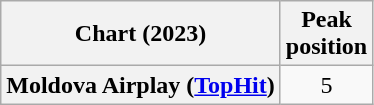<table class="wikitable plainrowheaders" style="text-align:center;">
<tr>
<th scope="col">Chart (2023)</th>
<th scope="col">Peak<br>position</th>
</tr>
<tr>
<th scope="row">Moldova Airplay (<a href='#'>TopHit</a>)</th>
<td>5</td>
</tr>
</table>
